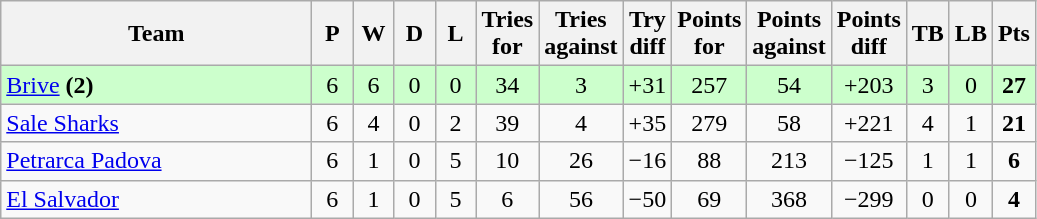<table class="wikitable" style="text-align: center;">
<tr>
<th width="200">Team</th>
<th width="20">P</th>
<th width="20">W</th>
<th width="20">D</th>
<th width="20">L</th>
<th width="20">Tries for</th>
<th width="20">Tries against</th>
<th width="20">Try diff</th>
<th width="20">Points for</th>
<th width="20">Points against</th>
<th width="25">Points diff</th>
<th width="20">TB</th>
<th width="20">LB</th>
<th width="20">Pts</th>
</tr>
<tr bgcolor=#ccffcc>
<td align=left> <a href='#'>Brive</a> <strong>(2)</strong></td>
<td>6</td>
<td>6</td>
<td>0</td>
<td>0</td>
<td>34</td>
<td>3</td>
<td>+31</td>
<td>257</td>
<td>54</td>
<td>+203</td>
<td>3</td>
<td>0</td>
<td><strong>27</strong></td>
</tr>
<tr>
<td align=left> <a href='#'>Sale Sharks</a></td>
<td>6</td>
<td>4</td>
<td>0</td>
<td>2</td>
<td>39</td>
<td>4</td>
<td>+35</td>
<td>279</td>
<td>58</td>
<td>+221</td>
<td>4</td>
<td>1</td>
<td><strong>21</strong></td>
</tr>
<tr>
<td align=left> <a href='#'>Petrarca Padova</a></td>
<td>6</td>
<td>1</td>
<td>0</td>
<td>5</td>
<td>10</td>
<td>26</td>
<td>−16</td>
<td>88</td>
<td>213</td>
<td>−125</td>
<td>1</td>
<td>1</td>
<td><strong>6</strong></td>
</tr>
<tr>
<td align=left> <a href='#'>El Salvador</a></td>
<td>6</td>
<td>1</td>
<td>0</td>
<td>5</td>
<td>6</td>
<td>56</td>
<td>−50</td>
<td>69</td>
<td>368</td>
<td>−299</td>
<td>0</td>
<td>0</td>
<td><strong>4</strong></td>
</tr>
</table>
